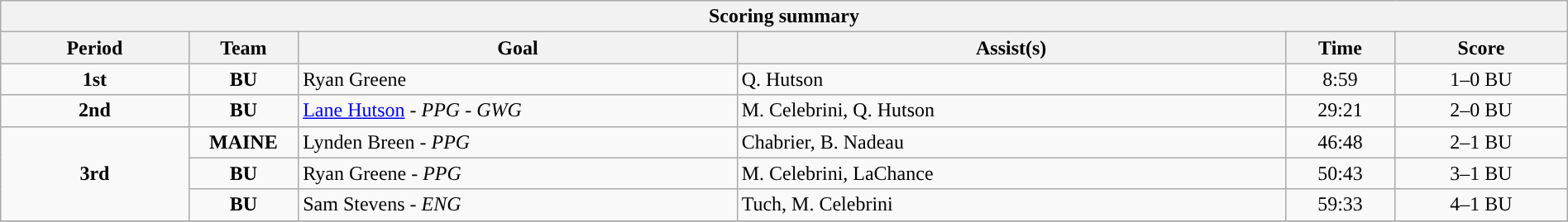<table style="width:100%;" class="wikitable">
<tr>
<th colspan=6>Scoring summary</th>
</tr>
<tr>
<th style="width:12%;">Period</th>
<th style="width:7%;">Team</th>
<th style="width:28%;">Goal</th>
<th style="width:35%;">Assist(s)</th>
<th style="width:7%;">Time</th>
<th style="width:11%;">Score</th>
</tr>
<tr>
<td style="text-align:center;" rowspan="1"><strong>1st</strong></td>
<td align=center><strong>BU</strong></td>
<td>Ryan Greene</td>
<td>Q. Hutson</td>
<td align=center>8:59</td>
<td align=center>1–0 BU</td>
</tr>
<tr>
<td style="text-align:center;" rowspan="1"><strong>2nd</strong></td>
<td align=center><strong>BU</strong></td>
<td><a href='#'>Lane Hutson</a> - <em>PPG</em> - <em>GWG</em></td>
<td>M. Celebrini, Q. Hutson</td>
<td align=center>29:21</td>
<td align=center>2–0 BU</td>
</tr>
<tr>
<td style="text-align:center;" rowspan="3"><strong>3rd</strong></td>
<td align=center><strong>MAINE</strong></td>
<td>Lynden Breen - <em>PPG</em></td>
<td>Chabrier, B. Nadeau</td>
<td align=center>46:48</td>
<td align=center>2–1 BU</td>
</tr>
<tr>
<td align=center><strong>BU</strong></td>
<td>Ryan Greene - <em>PPG</em></td>
<td>M. Celebrini, LaChance</td>
<td align=center>50:43</td>
<td align=center>3–1 BU</td>
</tr>
<tr>
<td align=center><strong>BU</strong></td>
<td>Sam Stevens - <em>ENG</em></td>
<td>Tuch, M. Celebrini</td>
<td align=center>59:33</td>
<td align=center>4–1 BU</td>
</tr>
<tr>
</tr>
</table>
